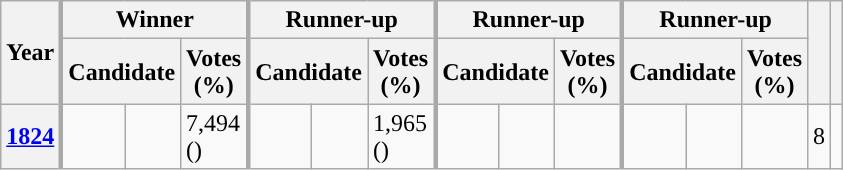<table class="wikitable">
<tr>
<th scope=col rowspan="2">Year</th>
<th scope=col colspan="3" style="border-left:3px solid darkgray;">Winner</th>
<th scope=col colspan="3" style="border-left:3px solid darkgray;">Runner-up</th>
<th scope=col colspan="3" style="border-left:3px solid darkgray;">Runner-up</th>
<th scope=col colspan="3" style="border-left:3px solid darkgray;">Runner-up</th>
<th scope="col" rowspan="2"></th>
<th scope="col" class="unsortable" rowspan="2"></th>
</tr>
<tr>
<th scope="col" style="border-left:3px solid darkgray;" colspan="2">Candidate</th>
<th scope="col" data-sort-type="number">Votes<br>(%)</th>
<th scope="col" style="border-left:3px solid darkgray;" colspan="2">Candidate</th>
<th scope="col" data-sort-type="number">Votes<br>(%)</th>
<th scope="col" style="border-left:3px solid darkgray;" colspan="2">Candidate</th>
<th>Votes<br>(%)</th>
<th scope="col" style="border-left:3px solid darkgray;" colspan="2">Candidate</th>
<th>Votes<br>(%)</th>
</tr>
<tr>
<th scope="row"> <a href='#'>1824</a></th>
<td style="text-align:left; border-left:3px solid darkgray; background-color:"></td>
<td><strong></strong> </td>
<td>7,494<br>()</td>
<td style="text-align:left; border-left:3px solid darkgray; background-color:"></td>
<td> </td>
<td>1,965<br>()</td>
<td style="text-align:left; border-left:3px solid darkgray; background-color:"></td>
<td> </td>
<td></td>
<td style="text-align:left; border-left:3px solid darkgray; background-color:"></td>
<td> </td>
<td></td>
<td>8</td>
<td></td>
</tr>
</table>
